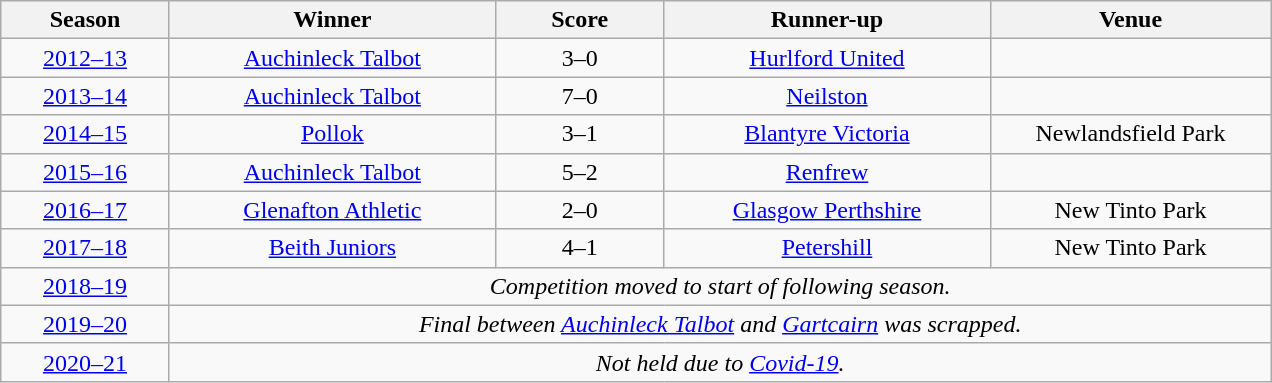<table class="wikitable sortable" style="text-align: center;">
<tr>
<th width="105">Season</th>
<th width="210">Winner</th>
<th width="105">Score</th>
<th width="210">Runner-up</th>
<th width="180">Venue</th>
</tr>
<tr>
<td><a href='#'>2012–13</a></td>
<td><a href='#'>Auchinleck Talbot</a></td>
<td>3–0</td>
<td><a href='#'>Hurlford United</a></td>
<td></td>
</tr>
<tr>
<td><a href='#'>2013–14</a></td>
<td><a href='#'>Auchinleck Talbot</a></td>
<td>7–0</td>
<td><a href='#'>Neilston</a></td>
<td></td>
</tr>
<tr>
<td><a href='#'>2014–15</a></td>
<td><a href='#'>Pollok</a></td>
<td>3–1</td>
<td><a href='#'>Blantyre Victoria</a></td>
<td>Newlandsfield Park</td>
</tr>
<tr>
<td><a href='#'>2015–16</a></td>
<td><a href='#'>Auchinleck Talbot</a></td>
<td>5–2</td>
<td><a href='#'>Renfrew</a></td>
<td></td>
</tr>
<tr>
<td><a href='#'>2016–17</a></td>
<td><a href='#'>Glenafton Athletic</a></td>
<td>2–0</td>
<td><a href='#'>Glasgow Perthshire</a></td>
<td>New Tinto Park</td>
</tr>
<tr>
<td><a href='#'>2017–18</a></td>
<td><a href='#'>Beith Juniors</a></td>
<td>4–1</td>
<td><a href='#'>Petershill</a></td>
<td>New Tinto Park</td>
</tr>
<tr>
<td><a href='#'>2018–19</a></td>
<td colspan = "4" align = "centre"><em>Competition moved to start of following season.</em></td>
</tr>
<tr>
<td><a href='#'>2019–20</a></td>
<td colspan="4"><em>Final between <a href='#'>Auchinleck Talbot</a> and <a href='#'>Gartcairn</a> was scrapped.</em></td>
</tr>
<tr>
<td><a href='#'>2020–21</a></td>
<td colspan = "4" align ="centre"><em>Not held due to <a href='#'>Covid-19</a>.</em></td>
</tr>
</table>
